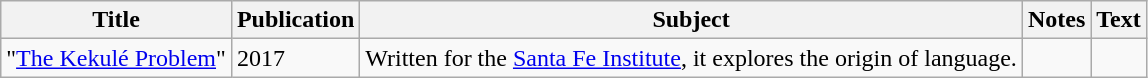<table class="wikitable">
<tr>
<th>Title</th>
<th>Publication</th>
<th>Subject</th>
<th>Notes</th>
<th>Text</th>
</tr>
<tr>
<td>"<a href='#'>The Kekulé Problem</a>"</td>
<td>2017</td>
<td>Written for the <a href='#'>Santa Fe Institute</a>, it explores the origin of language.</td>
<td></td>
<td></td>
</tr>
</table>
